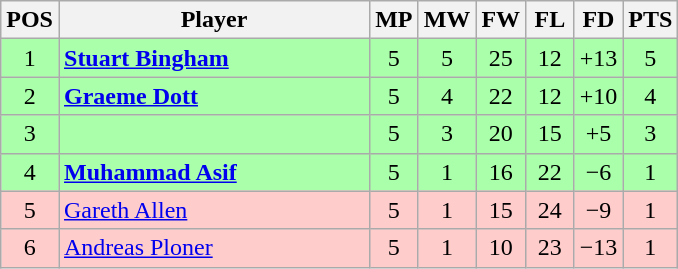<table class="wikitable" style="text-align: center;">
<tr>
<th width=25>POS</th>
<th width=200>Player</th>
<th width=25>MP</th>
<th width=25>MW</th>
<th width=25>FW</th>
<th width=25>FL</th>
<th width=25>FD</th>
<th width=25>PTS</th>
</tr>
<tr style="background:#aaffaa;">
<td>1</td>
<td style="text-align:left;"> <strong><a href='#'>Stuart Bingham</a></strong></td>
<td>5</td>
<td>5</td>
<td>25</td>
<td>12</td>
<td>+13</td>
<td>5</td>
</tr>
<tr style="background:#aaffaa;">
<td>2</td>
<td style="text-align:left;"> <strong><a href='#'>Graeme Dott</a></strong></td>
<td>5</td>
<td>4</td>
<td>22</td>
<td>12</td>
<td>+10</td>
<td>4</td>
</tr>
<tr style="background:#aaffaa;">
<td>3</td>
<td style="text-align:left;"></td>
<td>5</td>
<td>3</td>
<td>20</td>
<td>15</td>
<td>+5</td>
<td>3</td>
</tr>
<tr style="background:#aaffaa;">
<td>4</td>
<td style="text-align:left;"> <strong><a href='#'>Muhammad Asif</a></strong></td>
<td>5</td>
<td>1</td>
<td>16</td>
<td>22</td>
<td>−6</td>
<td>1</td>
</tr>
<tr style="background:#fcc;">
<td>5</td>
<td style="text-align:left;"> <a href='#'>Gareth Allen</a></td>
<td>5</td>
<td>1</td>
<td>15</td>
<td>24</td>
<td>−9</td>
<td>1</td>
</tr>
<tr style="background:#fcc;">
<td>6</td>
<td style="text-align:left;"> <a href='#'>Andreas Ploner</a></td>
<td>5</td>
<td>1</td>
<td>10</td>
<td>23</td>
<td>−13</td>
<td>1</td>
</tr>
</table>
